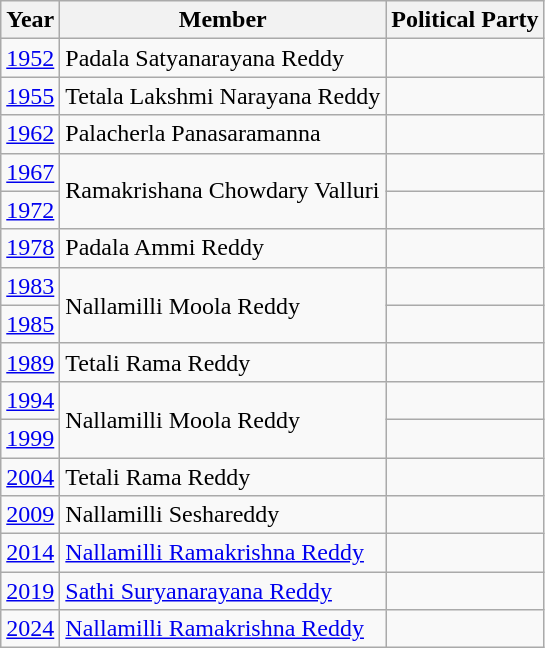<table class="wikitable sortable">
<tr>
<th>Year</th>
<th>Member</th>
<th colspan="2">Political Party</th>
</tr>
<tr>
<td><a href='#'>1952</a></td>
<td>Padala Satyanarayana Reddy</td>
<td></td>
</tr>
<tr>
<td><a href='#'>1955</a></td>
<td>Tetala Lakshmi Narayana Reddy</td>
<td></td>
</tr>
<tr>
<td><a href='#'>1962</a></td>
<td>Palacherla Panasaramanna</td>
<td></td>
</tr>
<tr>
<td><a href='#'>1967</a></td>
<td rowspan=2>Ramakrishana Chowdary Valluri</td>
<td></td>
</tr>
<tr>
<td><a href='#'>1972</a></td>
</tr>
<tr>
<td><a href='#'>1978</a></td>
<td>Padala Ammi Reddy</td>
<td></td>
</tr>
<tr>
<td><a href='#'>1983</a></td>
<td rowspan=2>Nallamilli Moola Reddy</td>
<td></td>
</tr>
<tr>
<td><a href='#'>1985</a></td>
</tr>
<tr>
<td><a href='#'>1989</a></td>
<td>Tetali Rama Reddy</td>
<td></td>
</tr>
<tr>
<td><a href='#'>1994</a></td>
<td rowspan=2>Nallamilli Moola Reddy</td>
<td></td>
</tr>
<tr>
<td><a href='#'>1999</a></td>
</tr>
<tr>
<td><a href='#'>2004</a></td>
<td>Tetali Rama Reddy</td>
<td></td>
</tr>
<tr>
<td><a href='#'>2009</a></td>
<td>Nallamilli Seshareddy</td>
</tr>
<tr>
<td><a href='#'>2014</a></td>
<td><a href='#'>Nallamilli Ramakrishna Reddy</a></td>
<td></td>
</tr>
<tr>
<td><a href='#'>2019</a></td>
<td><a href='#'>Sathi Suryanarayana Reddy</a></td>
<td></td>
</tr>
<tr>
<td><a href='#'>2024</a></td>
<td><a href='#'>Nallamilli Ramakrishna Reddy</a></td>
<td></td>
</tr>
</table>
